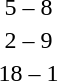<table style="text-align:center">
<tr>
<th width=200></th>
<th width=100></th>
<th width=200></th>
</tr>
<tr>
<td align=right></td>
<td>5 – 8</td>
<td align=left><strong></strong></td>
</tr>
<tr>
<td align=right></td>
<td>2 – 9</td>
<td align=left><strong></strong></td>
</tr>
<tr>
<td align=right><strong></strong></td>
<td>18 – 1</td>
<td align=left></td>
</tr>
</table>
